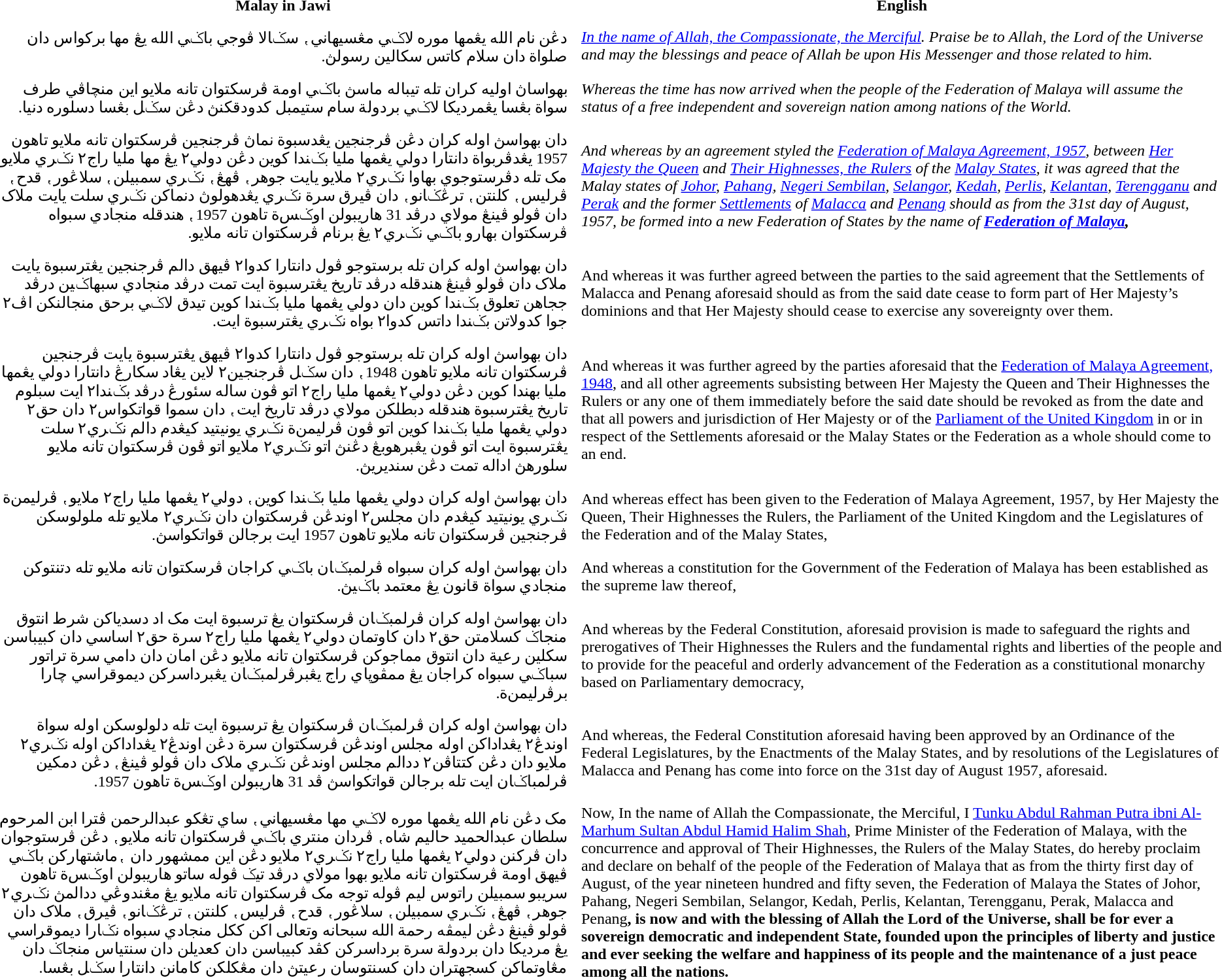<table cellpadding=6>
<tr>
<th>Malay in Jawi</th>
<th>English</th>
</tr>
<tr style="vertical-align:top; white-space:wrap;">
<td dir="rtl" style="text-align: right;">دڠن نام الله يڠمها موره لاݢي مڠسيهاني⹁ سݢالا ڤوجي باݢي الله يڠ مها برکواس دان صلواة دان سلام کاتس سکالين رسولڽ.</td>
<td><em><a href='#'>In the name of Allah, the Compassionate, the Merciful</a>. Praise be to Allah, the Lord of the Universe and may the blessings and peace of Allah be upon His Messenger and those related to him.</em></td>
</tr>
<tr>
<td dir="rtl" style="text-align: right;">بهواساڽ اوليه کران تله تيباله ماسڽ باݢي اومة ڤرسکتوان تانه ملايو اين منچاڤي طرف سواة بڠسا يڠمرديکا لاݢي بردولة سام ستيمبل کدودقکنڽ دڠن سݢل بڠسا دسلوره دنيا.</td>
<td><em>Whereas the time has now arrived when the people of the Federation of Malaya will assume the status of a free independent and sovereign nation among nations of the World.</em></td>
</tr>
<tr>
<td dir="rtl" style="text-align: right;">دان بهواسڽ اوله کران دڠن ڤرجنجين يڠدسبوة نماڽ ڤرجنجين ڤرسکتوان تانه ملايو تاهون 1957 يڠدڤربواة دانتارا دولي يڠمها مليا بݢندا کوين دڠن دولي٢ يڠ مها مليا راج٢ نݢري ملايو مک تله دڤرستوجوي بهاوا نݢري٢ ملايو يايت جوهر⹁ ڤهڠ⹁ نݢري سمبيلن⹁ سلاڠور⹁ قدح⹁ ڤرليس⹁ کلنتن⹁ ترڠݢانو⹁ دان ڤيرق سرة نݢري يڠدهولوڽ دنماکن نݢري سلت يايت ملاک دان ڤولو ڤينڠ مولاي درڤد 31 هاريبولن اوݢس‌<span>ة</span> تاهون 1957⹁ هندقله منجادي سبواه ڤرسکتوان بهارو باݢي نݢري٢ يڠ برنام ڤرسکتوان تانه  ملايو.</td>
<td><em>And whereas by an agreement styled the <a href='#'>Federation of Malaya Agreement, 1957</a>, between <a href='#'>Her Majesty the Queen</a> and <a href='#'>Their Highnesses, the Rulers</a> of the <a href='#'>Malay States</a>, it was agreed that the Malay states of <a href='#'>Johor</a>, <a href='#'>Pahang</a>, <a href='#'>Negeri Sembilan</a>, <a href='#'>Selangor</a>, <a href='#'>Kedah</a>, <a href='#'>Perlis</a>, <a href='#'>Kelantan</a>, <a href='#'>Terengganu</a> and <a href='#'>Perak</a> and the former <a href='#'>Settlements</a> of <a href='#'>Malacca</a> and <a href='#'>Penang</a> should as from the 31st day of August, 1957, be formed into a new Federation of States by the name of <strong><a href='#'>Federation of Malaya</a><strong><em>,</td>
</tr>
<tr>
<td dir="rtl" style="text-align: right;">دان بهواسڽ اوله کران تله برستوجو ڤول دانتارا کدوا٢ ڤيهق دالم ڤرجنجين يڠترسبوة يايت ملاک دان ڤولو ڤينڠ هندقله درڤد تاريخ يڠترسبوة ايت تمت درڤد منجادي سبهاݢين درڤد ججاهن تعلوق بݢندا کوين دان دولي يڠمها مليا بݢندا کوين تيدق لاݢي برحق منجالنکن اڤ٢ جوا کدولاتن بݢندا داتس کدوا٢ بواه نݢري يڠترسبوة ايت.</td>
<td></em>And whereas it was further agreed between the parties to the said agreement that the Settlements of Malacca and Penang aforesaid should as from the said date cease to form part of Her Majesty’s dominions and that Her Majesty should cease to exercise any sovereignty over them.<em></td>
</tr>
<tr>
<td dir="rtl" style="text-align: right;">دان بهواسڽ اوله کران تله برستوجو ڤول دانتارا کدوا٢ ڤيهق يڠترسبوة يايت ڤرجنجين ڤرسکتوان تانه ملايو تاهون 1948⹁ دان سݢل ڤرجنجين٢ لاين يڠاد سکارڠ دانتارا دولي يڠمها مليا بهندا کوين دڠن دولي٢ يڠمها مليا راج٢ اتو ڤون ساله سئورڠ درڤد بݢندا٢ ايت سبلوم تاريخ يڠترسبوة هندقله دبطلکن مولاي درڤد تاريخ ايت⹁ دان سموا قواتکواس٢ دان حق٢ دولي يڠمها مليا بݢندا کوين اتو ڤون ڤرليمن‌<span>ة</span> نݢري  يونيتيد کيڠدم دالم نݢري٢ سلت يڠترسبوة ايت اتو ڤون يڠبرهوبڠ دڠنڽ اتو نݢري٢ ملايو اتو ڤون ڤرسکتوان تانه ملايو سلورهڽ اداله تمت دڠن سنديريڽ.</td>
<td></em>And whereas it was further agreed by the parties aforesaid that the <a href='#'>Federation of Malaya Agreement, 1948</a>, and all other agreements subsisting between Her Majesty the Queen and Their Highnesses the Rulers or any one of them immediately before the said date should be revoked as from the date and that all powers and jurisdiction of Her Majesty or of the <a href='#'>Parliament of the United Kingdom</a> in or in respect of the Settlements aforesaid or the Malay States or the Federation as a whole should come to an end.<em></td>
</tr>
<tr>
<td dir="rtl" style="text-align: right;">دان بهواسڽ اوله کران دولي يڠمها مليا بݢندا کوين⹁ دولي٢ يڠمها مليا راج٢ ملايو⹁ ڤرليمن‌<span>ة</span> نݢري يونيتيد کيڠدم دان مجلس٢ اوندڠن ڤرسکتوان دان نݢري٢ ملايو تله ملولوسکن ڤرجنجين ڤرسکتوان تانه ملايو تاهون 1957 ايت برجالن قواتکواسڽ.</td>
<td></em>And whereas effect has been given to the Federation of Malaya Agreement, 1957, by Her Majesty the Queen, Their Highnesses the Rulers, the Parliament of the United Kingdom and the Legislatures of the Federation and of the Malay States,<em></td>
</tr>
<tr>
<td dir="rtl" style="text-align: right;">دان بهواسڽ اوله کران سبواه ڤرلمبݢان باݢي کراجان ڤرسکتوان تانه ملايو تله دتنتوکن منجادي سواة قانون يڠ معتمد باݢيڽ.</td>
<td></em>And whereas a constitution for the Government of the Federation of Malaya has been established as the supreme law thereof,<em></td>
</tr>
<tr>
<td dir="rtl" style="text-align: right;">دان بهواسڽ اوله کران ڤرلمبݢان ڤرسکتوان يڠ ترسبوة ايت مک اد دسدياکن شرط انتوق منجاݢ کسلامتن حق٢ دان کاوتمان دولي٢ يڠمها مليا راج٢ سرة حق٢ اساسي دان کبيباسن سکلين رعية دان انتوق مماجوکن ڤرسکتوان تانه ملايو دڠن امان دان دامي سرة تراتور سباݢي سبواه کراجان يڠ ممڤوڽاي راج يڠبرڤرلمبݢان يڠبرداسرکن ديموقراسي چارا برڤرليمن‌<span>ة</span>.</td>
<td></em>And whereas by the Federal Constitution, aforesaid provision is made to safeguard the rights and prerogatives of Their Highnesses the Rulers and the fundamental rights and liberties of the people and to provide for the peaceful and orderly advancement of the Federation as a constitutional monarchy based on Parliamentary democracy,<em></td>
</tr>
<tr>
<td dir="rtl" style="text-align: right;">دان بهواسڽ اوله کران ڤرلمبݢان ڤرسکتوان يڠ ترسبوة ايت تله دلولوسکن اوله سواة اوندڠ٢ يڠداداکن اوله مجلس اوندڠن ڤرسکتوان سرة دڠن اوندڠ٢ يڠداداکن اوله نݢري٢ ملايو دان دڠن کتتاڤن٢ ددالم مجلس اوندڠن نݢري ملاک دان ڤولو ڤينڠ⹁ دڠن دمکين ڤرلمباݢان ايت تله برجالن قواتکواسڽ ڤد 31 هاريبولن اوݢس‌<span>ة</span> تاهون 1957.</td>
<td></em>And whereas, the Federal Constitution aforesaid having been approved by an Ordinance of the Federal Legislatures, by the Enactments of the Malay States, and by resolutions of the Legislatures of Malacca and Penang has come into force on the 31st day of August 1957, aforesaid.<em></td>
</tr>
<tr>
<td dir="rtl" style="text-align: right;">مک دڠن نام الله يڠمها موره لاݢي مها مڠسيهاني⹁ ساي تڠکو عبدالرحمن ڤترا ابن المرحوم سلطان عبدالحميد حاليم شاه⹁ ڤردان منتري باݢي ڤرسکتوان تانه ملايو⹁ دڠن ڤرستوجوان دان ڤرکنن دولي٢ يڠمها مليا راج٢ نݢري٢ ملايو دڠن اين ممشهور دان ⹁ماشتهارکن باݢي ڤيهق اومة ڤرسکتوان تانه ملايو بهوا مولاي درڤد تيݢ ڤوله ساتو هاريبولن اوݢس‌<span>ة</span> تاهون سريبو سمبيلن راتوس ليم ڤوله توجه مک ڤرسکتوان تانه ملايو يڠ مڠندوڠي ددالمڽ نݢري٢ جوهر⹁ ڤهڠ⹁ نݢري سمبيلن⹁ سلاڠور⹁ قدح⹁ ڤرليس⹁ کلنتن⹁ ترڠݢانو⹁ ڤيرق⹁ ملاک دان ڤولو ڤينڠ دڠن ليمڤه رحمة الله سبحانه وتعالى اکن ککل منجادي سبواه نݢارا ديموقراسي يڠ مرديکا دان بردولة سرة برداسرکن کڤد کبيباسن دان کعديلن دان سنتياس منجاݢ دان مڠاوتماکن کسجهتران دان کسنتوسان رعيتڽ دان مڠکلکن کامانن دانتارا سݢل بڠسا.</td>
<td></em>Now, In the name of Allah the Compassionate, the Merciful, I <a href='#'>Tunku Abdul Rahman Putra ibni Al-Marhum Sultan Abdul Hamid Halim Shah</a>, Prime Minister of the Federation of Malaya, with the concurrence and approval of Their Highnesses, the Rulers of the Malay States, do hereby proclaim and declare on behalf of the people of the Federation of Malaya that as from the thirty first day of August, of the year nineteen hundred and fifty seven, </strong>the Federation of Malaya  the States of Johor, Pahang, Negeri Sembilan, Selangor, Kedah, Perlis, Kelantan, Terengganu, Perak, Malacca and Penang<strong>, is now and with the blessing of Allah the Lord of the Universe, shall be for ever a sovereign democratic and independent State, founded upon the principles of liberty and justice and ever seeking the welfare and happiness of its people and the maintenance of a just peace among all the nations.<em><br></td>
</tr>
<tr>
<td></td>
</tr>
</table>
